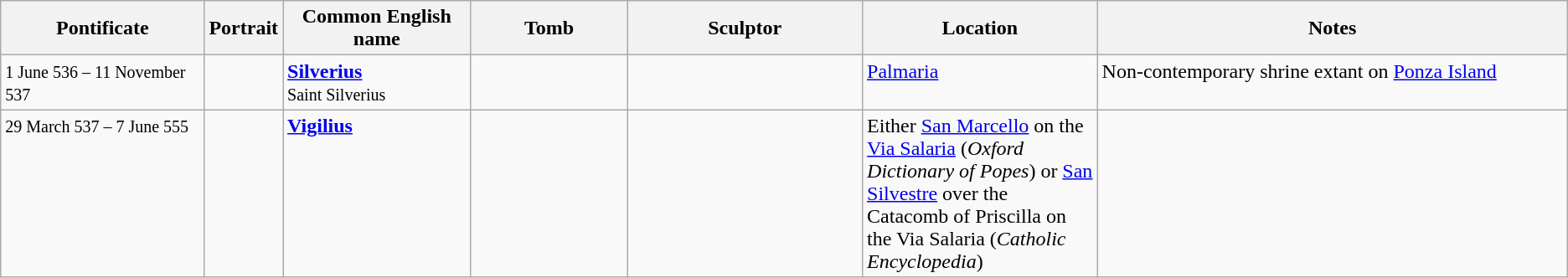<table class=wikitable>
<tr>
<th width="13%">Pontificate</th>
<th width="5%">Portrait</th>
<th width="12%">Common English name</th>
<th width="10%">Tomb</th>
<th width="15%">Sculptor</th>
<th width="15%">Location</th>
<th width="30%">Notes</th>
</tr>
<tr valign="top">
<td><small>1 June 536 – 11 November 537</small></td>
<td></td>
<td><strong><a href='#'>Silverius</a></strong><br><small>Saint Silverius</small></td>
<td></td>
<td></td>
<td><a href='#'>Palmaria</a></td>
<td>Non-contemporary shrine extant on <a href='#'>Ponza Island</a></td>
</tr>
<tr valign="top">
<td><small>29 March 537 – 7 June 555</small></td>
<td></td>
<td><strong><a href='#'>Vigilius</a></strong></td>
<td></td>
<td></td>
<td>Either <a href='#'>San Marcello</a> on the <a href='#'>Via Salaria</a> (<em>Oxford Dictionary of Popes</em>) or <a href='#'>San Silvestre</a> over the Catacomb of Priscilla on the Via Salaria (<em>Catholic Encyclopedia</em>)</td>
<td></td>
</tr>
</table>
